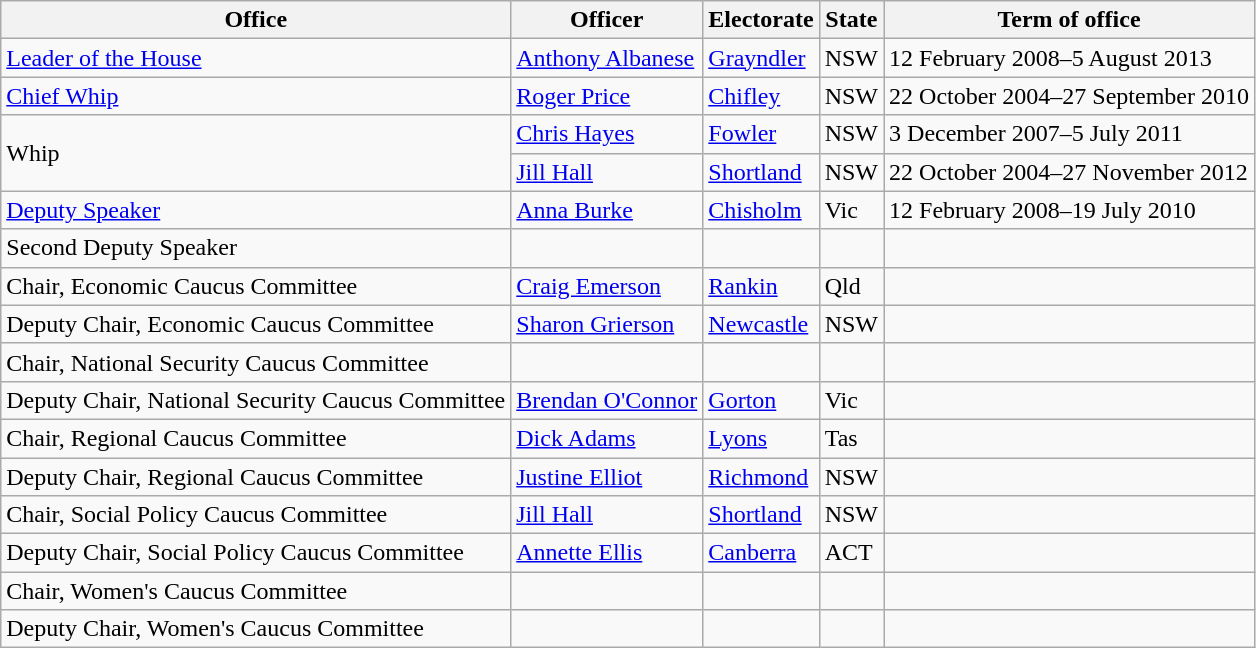<table class="wikitable sortable">
<tr>
<th>Office</th>
<th>Officer</th>
<th>Electorate</th>
<th>State</th>
<th>Term of office</th>
</tr>
<tr>
<td><a href='#'>Leader of the House</a></td>
<td><a href='#'>Anthony Albanese</a></td>
<td><a href='#'>Grayndler</a></td>
<td>NSW</td>
<td>12 February 2008–5 August 2013</td>
</tr>
<tr>
<td><a href='#'>Chief Whip</a></td>
<td><a href='#'>Roger Price</a></td>
<td><a href='#'>Chifley</a></td>
<td>NSW</td>
<td>22 October 2004–27 September 2010</td>
</tr>
<tr>
<td rowspan="2">Whip</td>
<td><a href='#'>Chris Hayes</a></td>
<td><a href='#'>Fowler</a></td>
<td>NSW</td>
<td>3 December 2007–5 July 2011</td>
</tr>
<tr>
<td><a href='#'>Jill Hall</a></td>
<td><a href='#'>Shortland</a></td>
<td>NSW</td>
<td>22 October 2004–27 November 2012</td>
</tr>
<tr>
<td><a href='#'>Deputy Speaker</a></td>
<td><a href='#'>Anna Burke</a></td>
<td><a href='#'>Chisholm</a></td>
<td>Vic</td>
<td>12 February 2008–19 July 2010</td>
</tr>
<tr>
<td>Second Deputy Speaker</td>
<td></td>
<td></td>
<td></td>
<td></td>
</tr>
<tr>
<td>Chair, Economic Caucus Committee</td>
<td><a href='#'>Craig Emerson</a></td>
<td><a href='#'>Rankin</a></td>
<td>Qld</td>
<td></td>
</tr>
<tr>
<td>Deputy Chair, Economic Caucus Committee</td>
<td><a href='#'>Sharon Grierson</a></td>
<td><a href='#'>Newcastle</a></td>
<td>NSW</td>
<td></td>
</tr>
<tr>
<td>Chair, National Security Caucus Committee</td>
<td></td>
<td></td>
<td></td>
<td></td>
</tr>
<tr>
<td>Deputy Chair, National Security Caucus Committee</td>
<td><a href='#'>Brendan O'Connor</a></td>
<td><a href='#'>Gorton</a></td>
<td>Vic</td>
<td></td>
</tr>
<tr>
<td>Chair, Regional Caucus Committee</td>
<td><a href='#'>Dick Adams</a></td>
<td><a href='#'>Lyons</a></td>
<td>Tas</td>
<td></td>
</tr>
<tr>
<td>Deputy Chair, Regional Caucus Committee</td>
<td><a href='#'>Justine Elliot</a></td>
<td><a href='#'>Richmond</a></td>
<td>NSW</td>
<td></td>
</tr>
<tr>
<td>Chair, Social Policy Caucus Committee</td>
<td><a href='#'>Jill Hall</a></td>
<td><a href='#'>Shortland</a></td>
<td>NSW</td>
<td></td>
</tr>
<tr>
<td>Deputy Chair, Social Policy Caucus Committee</td>
<td><a href='#'>Annette Ellis</a></td>
<td><a href='#'>Canberra</a></td>
<td>ACT</td>
<td></td>
</tr>
<tr>
<td>Chair, Women's Caucus Committee</td>
<td></td>
<td></td>
<td></td>
<td></td>
</tr>
<tr>
<td>Deputy Chair, Women's Caucus Committee</td>
<td></td>
<td></td>
<td></td>
<td></td>
</tr>
</table>
